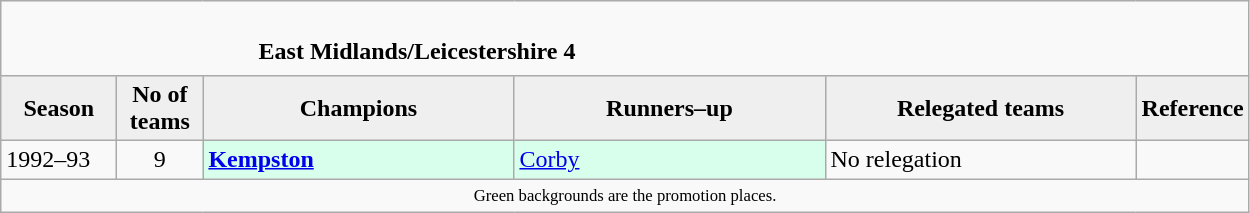<table class="wikitable" style="text-align: left;">
<tr>
<td colspan="11" cellpadding="0" cellspacing="0"><br><table border="0" style="width:100%;" cellpadding="0" cellspacing="0">
<tr>
<td style="width:20%; border:0;"></td>
<td style="border:0;"><strong>East Midlands/Leicestershire 4</strong></td>
<td style="width:20%; border:0;"></td>
</tr>
</table>
</td>
</tr>
<tr>
<th style="background:#efefef; width:70px;">Season</th>
<th style="background:#efefef; width:50px;">No of teams</th>
<th style="background:#efefef; width:200px;">Champions</th>
<th style="background:#efefef; width:200px;">Runners–up</th>
<th style="background:#efefef; width:200px;">Relegated teams</th>
<th style="background:#efefef; width:50px;">Reference</th>
</tr>
<tr align=left>
<td>1992–93</td>
<td style="text-align: center;">9</td>
<td style="background:#d8ffeb;"><strong><a href='#'>Kempston</a></strong></td>
<td style="background:#d8ffeb;"><a href='#'>Corby</a></td>
<td>No relegation</td>
<td></td>
</tr>
<tr>
<td colspan="15"  style="border:0; font-size:smaller; text-align:center;"><small><span>Green backgrounds</span> are the promotion places.</small></td>
</tr>
</table>
